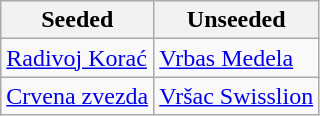<table class="wikitable">
<tr>
<th>Seeded</th>
<th>Unseeded</th>
</tr>
<tr>
<td><a href='#'>Radivoj Korać</a></td>
<td><a href='#'>Vrbas Medela</a></td>
</tr>
<tr>
<td><a href='#'>Crvena zvezda</a></td>
<td><a href='#'>Vršac Swisslion</a></td>
</tr>
</table>
